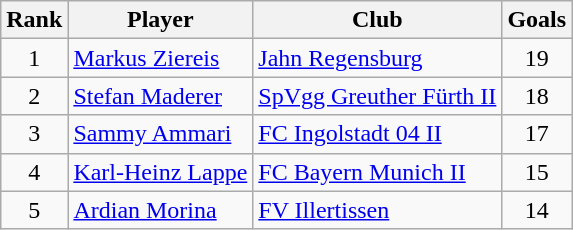<table class="wikitable sortable" style="text-align:center">
<tr>
<th>Rank</th>
<th>Player</th>
<th>Club</th>
<th>Goals</th>
</tr>
<tr>
<td>1</td>
<td align="left"> <a href='#'>Markus Ziereis</a></td>
<td align="left"><a href='#'>Jahn Regensburg</a></td>
<td>19</td>
</tr>
<tr>
<td>2</td>
<td align="left"> <a href='#'>Stefan Maderer</a></td>
<td align="left"><a href='#'>SpVgg Greuther Fürth II</a></td>
<td>18</td>
</tr>
<tr>
<td>3</td>
<td align="left"> <a href='#'>Sammy Ammari</a></td>
<td align="left"><a href='#'>FC Ingolstadt 04 II</a></td>
<td>17</td>
</tr>
<tr>
<td>4</td>
<td align="left"> <a href='#'>Karl-Heinz Lappe</a></td>
<td align="left"><a href='#'>FC Bayern Munich II</a></td>
<td>15</td>
</tr>
<tr>
<td>5</td>
<td align="left"> <a href='#'>Ardian Morina</a></td>
<td align="left"><a href='#'>FV Illertissen</a></td>
<td>14</td>
</tr>
</table>
